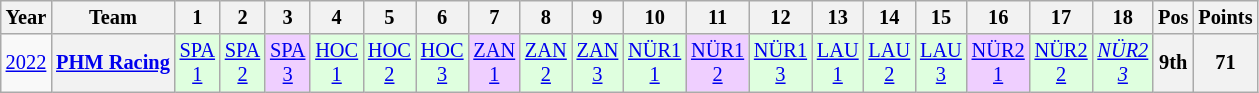<table class="wikitable" style="text-align:center; font-size:85%">
<tr>
<th>Year</th>
<th>Team</th>
<th>1</th>
<th>2</th>
<th>3</th>
<th>4</th>
<th>5</th>
<th>6</th>
<th>7</th>
<th>8</th>
<th>9</th>
<th>10</th>
<th>11</th>
<th>12</th>
<th>13</th>
<th>14</th>
<th>15</th>
<th>16</th>
<th>17</th>
<th>18</th>
<th>Pos</th>
<th>Points</th>
</tr>
<tr>
<td><a href='#'>2022</a></td>
<th nowrap><a href='#'>PHM Racing</a></th>
<td style="background:#DFFFDF;"><a href='#'>SPA<br>1</a><br></td>
<td style="background:#DFFFDF;"><a href='#'>SPA<br>2</a><br></td>
<td style="background:#EFCFFF;"><a href='#'>SPA<br>3</a><br></td>
<td style="background:#DFFFDF;"><a href='#'>HOC<br>1</a><br></td>
<td style="background:#DFFFDF;"><a href='#'>HOC<br>2</a><br></td>
<td style="background:#DFFFDF;"><a href='#'>HOC<br>3</a><br></td>
<td style="background:#EFCFFF;"><a href='#'>ZAN<br>1</a><br></td>
<td style="background:#DFFFDF;"><a href='#'>ZAN<br>2</a><br></td>
<td style="background:#DFFFDF;"><a href='#'>ZAN<br>3</a><br></td>
<td style="background:#DFFFDF;"><a href='#'>NÜR1<br>1</a><br></td>
<td style="background:#EFCFFF;"><a href='#'>NÜR1<br>2</a><br></td>
<td style="background:#DFFFDF;"><a href='#'>NÜR1<br>3</a><br></td>
<td style="background:#DFFFDF;"><a href='#'>LAU<br>1</a><br></td>
<td style="background:#DFFFDF;"><a href='#'>LAU<br>2</a><br></td>
<td style="background:#DFFFDF;"><a href='#'>LAU<br>3</a><br></td>
<td style="background:#EFCFFF;"><a href='#'>NÜR2<br>1</a><br></td>
<td style="background:#DFFFDF;"><a href='#'>NÜR2<br>2</a><br></td>
<td style="background:#DFFFDF;"><em><a href='#'>NÜR2<br>3</a></em><br></td>
<th>9th</th>
<th>71</th>
</tr>
</table>
